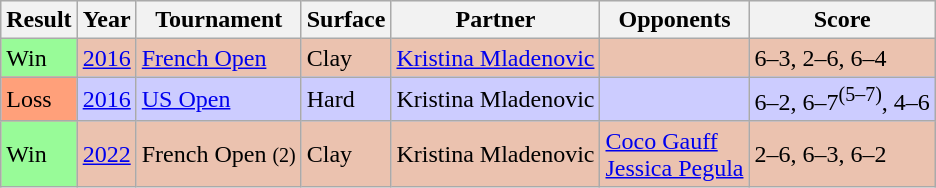<table class="sortable wikitable">
<tr style="background: #eee;">
<th>Result</th>
<th>Year</th>
<th>Tournament</th>
<th>Surface</th>
<th>Partner</th>
<th>Opponents</th>
<th class="unsortable">Score</th>
</tr>
<tr bgcolor=#EBC2AF>
<td bgcolor=98FB98>Win</td>
<td><a href='#'>2016</a></td>
<td><a href='#'>French Open</a></td>
<td>Clay</td>
<td> <a href='#'>Kristina Mladenovic</a></td>
<td></td>
<td>6–3, 2–6, 6–4</td>
</tr>
<tr bgcolor=#CCCCFF>
<td bgcolor=#FFA07A>Loss</td>
<td><a href='#'>2016</a></td>
<td><a href='#'>US Open</a></td>
<td>Hard</td>
<td> Kristina Mladenovic</td>
<td></td>
<td>6–2, 6–7<sup>(5–7)</sup>, 4–6</td>
</tr>
<tr bgcolor=#EBC2AF>
<td bgcolor=98FB98>Win</td>
<td><a href='#'>2022</a></td>
<td>French Open <small>(2)</small></td>
<td>Clay</td>
<td> Kristina Mladenovic</td>
<td> <a href='#'>Coco Gauff</a> <br>  <a href='#'>Jessica Pegula</a></td>
<td>2–6, 6–3, 6–2</td>
</tr>
</table>
